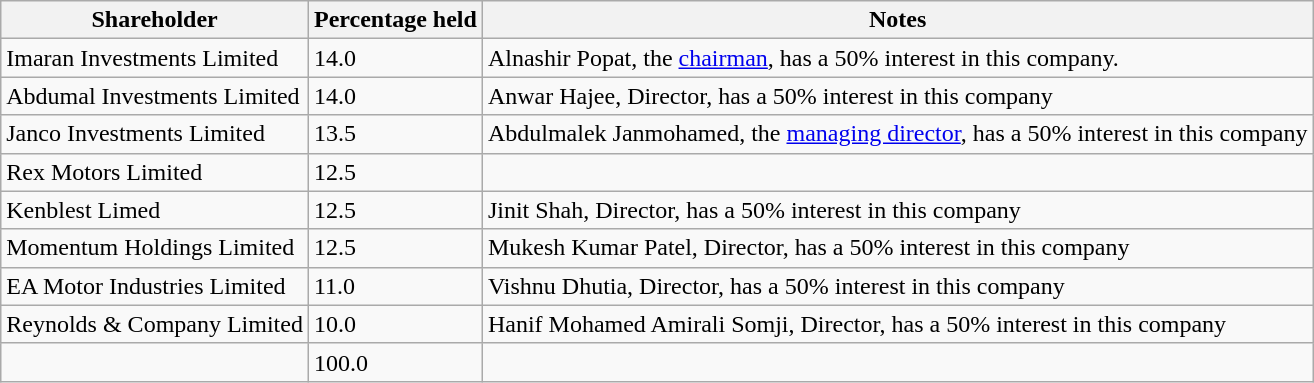<table class="wikitable">
<tr>
<th>Shareholder</th>
<th>Percentage held</th>
<th>Notes</th>
</tr>
<tr>
<td>Imaran Investments Limited</td>
<td>14.0</td>
<td>Alnashir Popat, the <a href='#'>chairman</a>, has a 50% interest in this company.</td>
</tr>
<tr>
<td>Abdumal Investments Limited</td>
<td>14.0</td>
<td>Anwar Hajee, Director, has a 50% interest in this company</td>
</tr>
<tr>
<td>Janco Investments Limited</td>
<td>13.5</td>
<td>Abdulmalek Janmohamed, the <a href='#'>managing director</a>, has a 50% interest in this company</td>
</tr>
<tr>
<td>Rex Motors Limited</td>
<td>12.5</td>
<td></td>
</tr>
<tr>
<td>Kenblest Limed</td>
<td>12.5</td>
<td>Jinit Shah, Director, has a 50% interest in this company</td>
</tr>
<tr>
<td>Momentum Holdings Limited</td>
<td>12.5</td>
<td>Mukesh Kumar Patel, Director, has a 50% interest in this company</td>
</tr>
<tr>
<td>EA Motor Industries Limited</td>
<td>11.0</td>
<td>Vishnu Dhutia, Director, has a 50% interest in this company</td>
</tr>
<tr>
<td>Reynolds & Company Limited</td>
<td>10.0</td>
<td>Hanif Mohamed Amirali Somji, Director, has a 50% interest in this company</td>
</tr>
<tr>
<td></td>
<td>100.0</td>
<td></td>
</tr>
</table>
